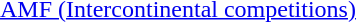<table class="toc" summary="Contents" style="text-align:center;" width="100%">
<tr>
<td></td>
<td><a href='#'>AMF (Intercontinental competitions)</a></td>
<td></td>
</tr>
</table>
